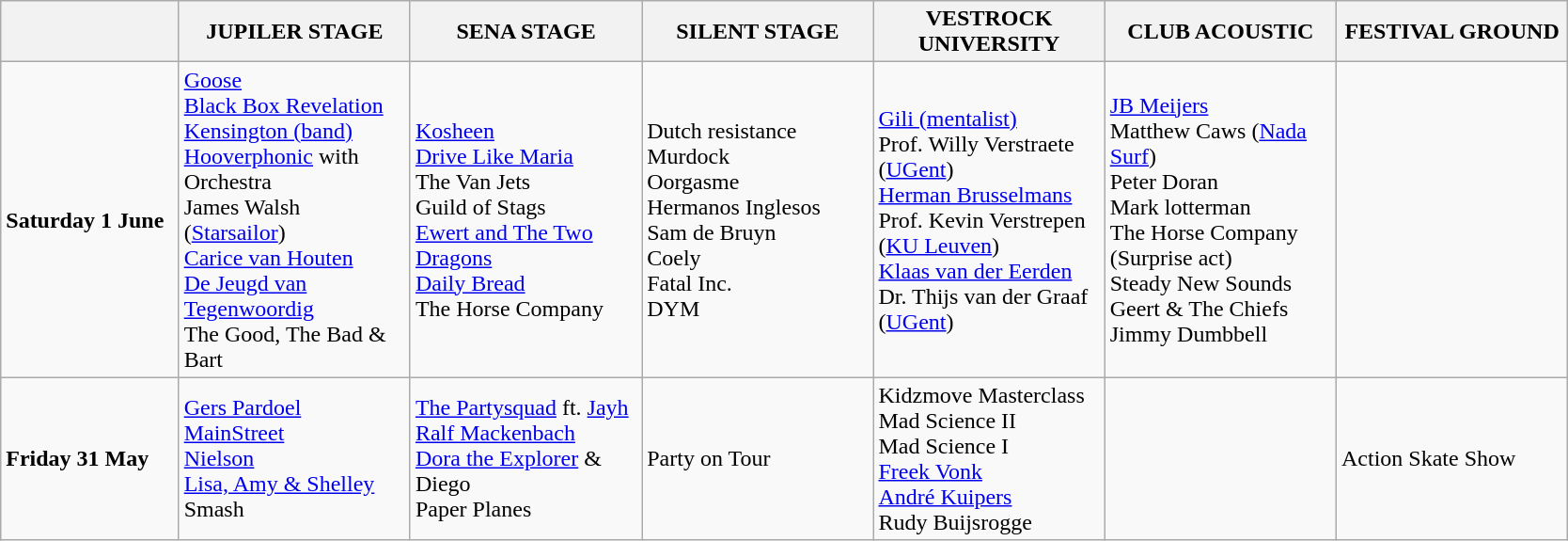<table class="wikitable" style="width:88%;">
<tr>
<th style="width:10%;"></th>
<th style="width:13%;">JUPILER STAGE</th>
<th style="width:13%;">SENA STAGE</th>
<th style="width:13%;">SILENT STAGE</th>
<th style="width:13%;">VESTROCK UNIVERSITY</th>
<th style="width:13%;">CLUB ACOUSTIC</th>
<th style="width:13%;">FESTIVAL GROUND</th>
</tr>
<tr>
<td><strong>Saturday 1 June</strong></td>
<td><a href='#'>Goose</a><br><a href='#'>Black Box Revelation</a><br><a href='#'>Kensington (band)</a><br><a href='#'>Hooverphonic</a> with Orchestra<br> James Walsh (<a href='#'>Starsailor</a>)<br><a href='#'>Carice van Houten</a><br><a href='#'>De Jeugd van Tegenwoordig</a><br>The Good, The Bad & Bart</td>
<td><a href='#'>Kosheen</a><br> <a href='#'>Drive Like Maria</a><br> The Van Jets<br>Guild of Stags<br><a href='#'>Ewert and The Two Dragons</a><br><a href='#'>Daily Bread</a><br>The Horse Company</td>
<td>Dutch resistance<br> Murdock<br> Oorgasme<br> Hermanos Inglesos<br> Sam de Bruyn<br> Coely<br> Fatal Inc.<br>DYM</td>
<td><a href='#'>Gili (mentalist)</a><br> Prof. Willy Verstraete (<a href='#'>UGent</a>)<br><a href='#'>Herman Brusselmans</a><br> Prof. Kevin Verstrepen (<a href='#'>KU Leuven</a>)<br> <a href='#'>Klaas van der Eerden</a><br> Dr. Thijs van der Graaf (<a href='#'>UGent</a>)</td>
<td><a href='#'>JB Meijers</a><br> Matthew Caws (<a href='#'>Nada Surf</a>)<br>Peter Doran<br>Mark lotterman<br>The Horse Company (Surprise act)<br>Steady New Sounds<br>Geert & The Chiefs<br> Jimmy Dumbbell</td>
<td></td>
</tr>
<tr>
<td><strong>Friday 31 May<br></strong></td>
<td><a href='#'>Gers Pardoel</a><br><a href='#'>MainStreet</a><br><a href='#'>Nielson</a><br><a href='#'>Lisa, Amy & Shelley</a><br>Smash</td>
<td><a href='#'>The Partysquad</a> ft. <a href='#'>Jayh</a><br><a href='#'>Ralf Mackenbach</a><br><a href='#'>Dora the Explorer</a> & Diego<br>Paper Planes</td>
<td>Party on Tour</td>
<td>Kidzmove Masterclass<br>Mad Science II<br>Mad Science I<br><a href='#'>Freek Vonk</a><br><a href='#'>André Kuipers</a><br>Rudy Buijsrogge</td>
<td></td>
<td>Action Skate Show</td>
</tr>
</table>
